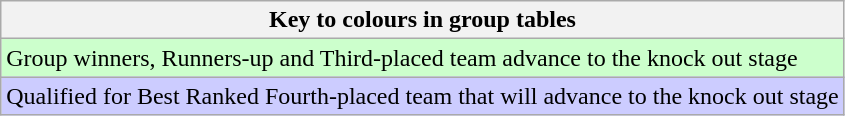<table class="wikitable">
<tr>
<th>Key to colours in group tables</th>
</tr>
<tr bgcolor=#ccffcc>
<td>Group winners, Runners-up and Third-placed team advance to the knock out stage</td>
</tr>
<tr bgcolor=#ccccff>
<td>Qualified for Best Ranked Fourth-placed team that will advance to the knock out stage</td>
</tr>
</table>
